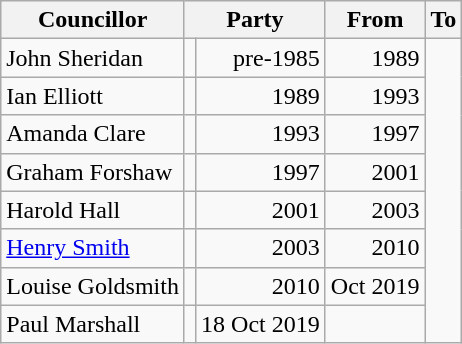<table class=wikitable>
<tr>
<th>Councillor</th>
<th colspan=2>Party</th>
<th>From</th>
<th>To</th>
</tr>
<tr>
<td>John Sheridan</td>
<td></td>
<td align=right>pre-1985</td>
<td align=right>1989</td>
</tr>
<tr>
<td>Ian Elliott</td>
<td></td>
<td align=right>1989</td>
<td align=right>1993</td>
</tr>
<tr>
<td>Amanda Clare</td>
<td></td>
<td align=right>1993</td>
<td align=right>1997</td>
</tr>
<tr>
<td>Graham Forshaw</td>
<td></td>
<td align=right>1997</td>
<td align=right>2001</td>
</tr>
<tr>
<td>Harold Hall</td>
<td></td>
<td align=right>2001</td>
<td align=right>2003</td>
</tr>
<tr>
<td><a href='#'>Henry Smith</a></td>
<td></td>
<td align=right>2003</td>
<td align=right>2010</td>
</tr>
<tr>
<td>Louise Goldsmith</td>
<td></td>
<td align=right>2010</td>
<td align=right>Oct 2019</td>
</tr>
<tr>
<td>Paul Marshall</td>
<td></td>
<td align=right>18 Oct 2019</td>
<td></td>
</tr>
</table>
